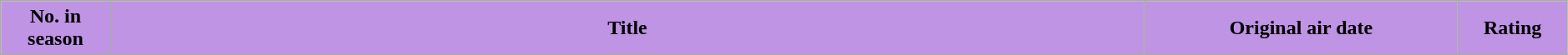<table class="wikitable plainrowheaders" style="width:99%;">
<tr>
<th scope="col" style="background-color: #BF94E4; color: black;" width=7%>No. in<br>season</th>
<th scope="col" style="background-color: #BF94E4; color: black;">Title</th>
<th scope="col" style="background-color: #BF94E4; color: black;" width=20%>Original air date</th>
<th scope="col" style="background-color: #BF94E4; color: black;" width=7%>Rating<br>
























</th>
</tr>
</table>
